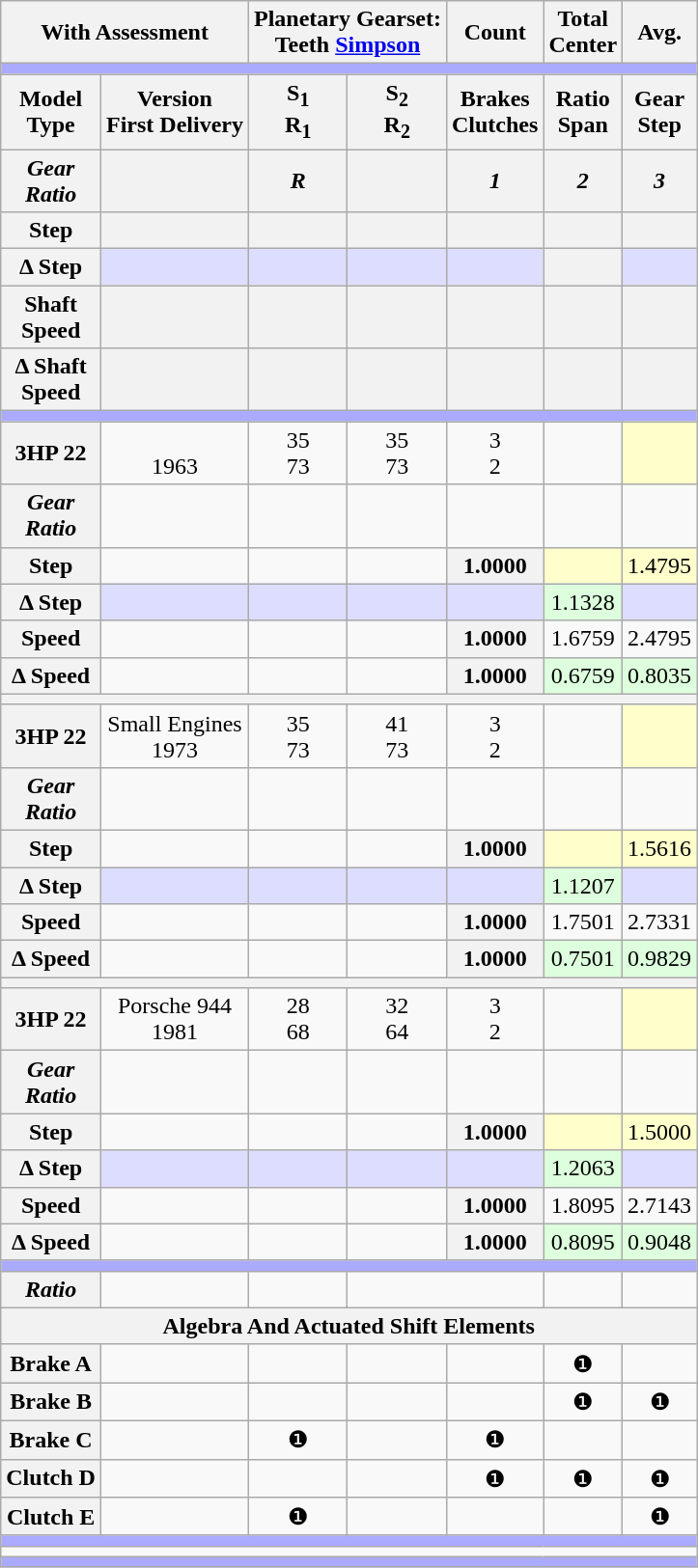<table class="wikitable collapsible" style="text-align:center">
<tr>
<th colspan=2>With Assessment</th>
<th colspan=2>Planetary Gearset:<br>Teeth <a href='#'>Simpson</a></th>
<th>Count</th>
<th>Total<br>Center</th>
<th>Avg.</th>
</tr>
<tr>
<td colspan=7 style="background:#AAF;"></td>
</tr>
<tr>
<th>Model<br>Type</th>
<th>Version<br>First Delivery</th>
<th>S<sub>1</sub><br>R<sub>1</sub></th>
<th>S<sub>2</sub><br>R<sub>2</sub></th>
<th>Brakes<br>Clutches</th>
<th>Ratio<br>Span</th>
<th>Gear<br>Step</th>
</tr>
<tr style="font-style:italic;">
<th>Gear<br>Ratio</th>
<th></th>
<th>R<br></th>
<th></th>
<th>1<br></th>
<th>2<br></th>
<th>3<br></th>
</tr>
<tr>
<th>Step</th>
<th></th>
<th></th>
<th></th>
<th></th>
<th></th>
<th></th>
</tr>
<tr>
<th>Δ Step</th>
<th style="background:#DDF;"></th>
<th style="background:#DDF;"></th>
<th style="background:#DDF;"></th>
<th style="background:#DDF;"></th>
<th></th>
<th style="background:#DDF;"></th>
</tr>
<tr>
<th>Shaft<br>Speed</th>
<th></th>
<th></th>
<th></th>
<th></th>
<th></th>
<th></th>
</tr>
<tr>
<th>Δ Shaft<br>Speed</th>
<th></th>
<th></th>
<th></th>
<th></th>
<th></th>
<th></th>
</tr>
<tr>
<td colspan=7 style="background:#AAF;"></td>
</tr>
<tr>
<th>3HP 22</th>
<td><br>1963</td>
<td>35<br>73</td>
<td>35<br>73</td>
<td>3<br>2</td>
<td><br></td>
<td style="background:#FFC;"></td>
</tr>
<tr style="font-style:italic;">
<th>Gear<br>Ratio</th>
<td></td>
<td></td>
<td></td>
<td><br></td>
<td></td>
<td><br></td>
</tr>
<tr>
<th>Step</th>
<td></td>
<td></td>
<td></td>
<th>1.0000</th>
<td style="background:#FFC;"></td>
<td style="background:#FFC;">1.4795</td>
</tr>
<tr>
<th>Δ Step</th>
<td style="background:#DDF;"></td>
<td style="background:#DDF;"></td>
<td style="background:#DDF;"></td>
<td style="background:#DDF;"></td>
<td style="background:#DFD;">1.1328</td>
<td style="background:#DDF;"></td>
</tr>
<tr>
<th>Speed</th>
<td></td>
<td></td>
<td></td>
<th>1.0000</th>
<td>1.6759</td>
<td>2.4795</td>
</tr>
<tr>
<th>Δ Speed</th>
<td></td>
<td></td>
<td></td>
<th>1.0000</th>
<td style="background:#DFD;">0.6759</td>
<td style="background:#DFD;">0.8035</td>
</tr>
<tr>
<th colspan=7></th>
</tr>
<tr>
<th>3HP 22</th>
<td>Small Engines<br>1973</td>
<td>35<br>73</td>
<td>41<br>73</td>
<td>3<br>2</td>
<td><br></td>
<td style="background:#FFC;"></td>
</tr>
<tr style="font-style:italic;">
<th>Gear<br>Ratio</th>
<td></td>
<td></td>
<td></td>
<td><br></td>
<td></td>
<td><br></td>
</tr>
<tr>
<th>Step</th>
<td></td>
<td></td>
<td></td>
<th>1.0000</th>
<td style="background:#FFC;"></td>
<td style="background:#FFC;">1.5616</td>
</tr>
<tr>
<th>Δ Step</th>
<td style="background:#DDF;"></td>
<td style="background:#DDF;"></td>
<td style="background:#DDF;"></td>
<td style="background:#DDF;"></td>
<td style="background:#DFD;">1.1207</td>
<td style="background:#DDF;"></td>
</tr>
<tr>
<th>Speed</th>
<td></td>
<td></td>
<td></td>
<th>1.0000</th>
<td>1.7501</td>
<td>2.7331</td>
</tr>
<tr>
<th>Δ Speed</th>
<td></td>
<td></td>
<td></td>
<th>1.0000</th>
<td style="background:#DFD;">0.7501</td>
<td style="background:#DFD;">0.9829</td>
</tr>
<tr>
<th colspan=7></th>
</tr>
<tr>
<th>3HP 22</th>
<td>Porsche 944<br>1981</td>
<td>28<br>68</td>
<td>32<br>64</td>
<td>3<br>2</td>
<td><br></td>
<td style="background:#FFC;"></td>
</tr>
<tr style="font-style:italic;">
<th>Gear<br>Ratio</th>
<td></td>
<td></td>
<td></td>
<td><br></td>
<td></td>
<td><br></td>
</tr>
<tr>
<th>Step</th>
<td></td>
<td></td>
<td></td>
<th>1.0000</th>
<td style="background:#FFC;"></td>
<td style="background:#FFC;">1.5000</td>
</tr>
<tr>
<th>Δ Step</th>
<td style="background:#DDF;"></td>
<td style="background:#DDF;"></td>
<td style="background:#DDF;"></td>
<td style="background:#DDF;"></td>
<td style="background:#DFD;">1.2063</td>
<td style="background:#DDF;"></td>
</tr>
<tr>
<th>Speed</th>
<td></td>
<td></td>
<td></td>
<th>1.0000</th>
<td>1.8095</td>
<td>2.7143</td>
</tr>
<tr>
<th>Δ Speed</th>
<td></td>
<td></td>
<td></td>
<th>1.0000</th>
<td style="background:#DFD;">0.8095</td>
<td style="background:#DFD;">0.9048</td>
</tr>
<tr>
<td colspan=7 style="background:#AAF;"></td>
</tr>
<tr style="font-style:italic;">
<th>Ratio</th>
<td></td>
<td></td>
<td colspan=2></td>
<td></td>
<td></td>
</tr>
<tr>
<th colspan=7>Algebra And Actuated Shift Elements</th>
</tr>
<tr>
<th>Brake A</th>
<td></td>
<td></td>
<td></td>
<td></td>
<td>❶</td>
<td></td>
</tr>
<tr>
<th>Brake B</th>
<td></td>
<td></td>
<td></td>
<td></td>
<td>❶</td>
<td>❶</td>
</tr>
<tr>
<th>Brake C</th>
<td></td>
<td>❶</td>
<td></td>
<td>❶</td>
<td></td>
<td></td>
</tr>
<tr>
<th>Clutch D</th>
<td></td>
<td></td>
<td></td>
<td>❶</td>
<td>❶</td>
<td>❶</td>
</tr>
<tr>
<th>Clutch E</th>
<td></td>
<td>❶</td>
<td></td>
<td></td>
<td></td>
<td>❶</td>
</tr>
<tr>
<td colspan="7" style="background:#AAF;"></td>
</tr>
<tr>
<td colspan="7"></td>
</tr>
<tr>
<td colspan="7" style="background:#AAF;"></td>
</tr>
</table>
